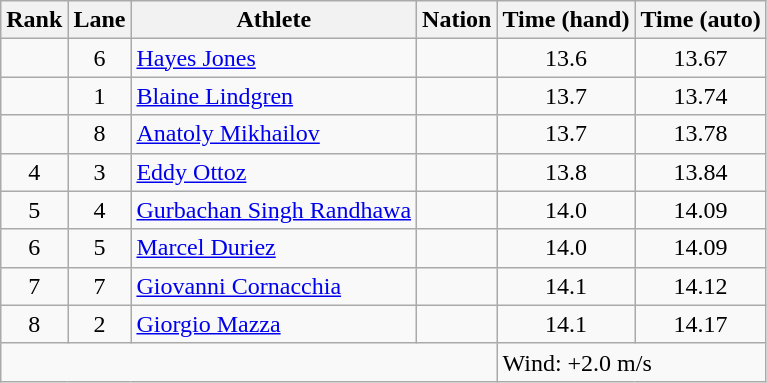<table class="wikitable sortable" style="text-align:center">
<tr>
<th>Rank</th>
<th>Lane</th>
<th>Athlete</th>
<th>Nation</th>
<th>Time (hand)</th>
<th>Time (auto)</th>
</tr>
<tr>
<td></td>
<td>6</td>
<td align=left><a href='#'>Hayes Jones</a></td>
<td align=left></td>
<td>13.6</td>
<td>13.67</td>
</tr>
<tr>
<td></td>
<td>1</td>
<td align=left><a href='#'>Blaine Lindgren</a></td>
<td align=left></td>
<td>13.7</td>
<td>13.74</td>
</tr>
<tr>
<td></td>
<td>8</td>
<td align=left><a href='#'>Anatoly Mikhailov</a></td>
<td align=left></td>
<td>13.7</td>
<td>13.78</td>
</tr>
<tr>
<td>4</td>
<td>3</td>
<td align=left><a href='#'>Eddy Ottoz</a></td>
<td align=left></td>
<td>13.8</td>
<td>13.84</td>
</tr>
<tr>
<td>5</td>
<td>4</td>
<td align=left><a href='#'>Gurbachan Singh Randhawa</a></td>
<td align=left></td>
<td>14.0</td>
<td>14.09</td>
</tr>
<tr>
<td>6</td>
<td>5</td>
<td align=left><a href='#'>Marcel Duriez</a></td>
<td align=left></td>
<td>14.0</td>
<td>14.09</td>
</tr>
<tr>
<td>7</td>
<td>7</td>
<td align=left><a href='#'>Giovanni Cornacchia</a></td>
<td align=left></td>
<td>14.1</td>
<td>14.12</td>
</tr>
<tr>
<td>8</td>
<td>2</td>
<td align=left><a href='#'>Giorgio Mazza</a></td>
<td align=left></td>
<td>14.1</td>
<td>14.17</td>
</tr>
<tr class="sortbottom">
<td colspan=4></td>
<td colspan="2" style="text-align:left;">Wind: +2.0 m/s</td>
</tr>
</table>
